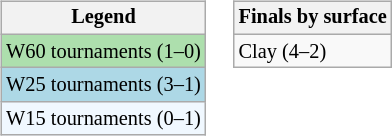<table>
<tr valign=top>
<td><br><table class="wikitable" style="font-size:85%;">
<tr>
<th>Legend</th>
</tr>
<tr style="background:#addfad;">
<td>W60 tournaments (1–0)</td>
</tr>
<tr style="background:lightblue;">
<td>W25 tournaments (3–1)</td>
</tr>
<tr style="background:#f0f8ff;">
<td>W15 tournaments (0–1)</td>
</tr>
</table>
</td>
<td><br><table class="wikitable" style="font-size:85%;">
<tr>
<th>Finals by surface</th>
</tr>
<tr>
<td>Clay (4–2)</td>
</tr>
</table>
</td>
</tr>
</table>
